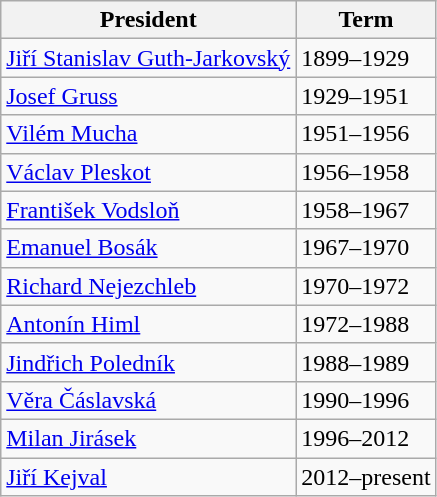<table class="wikitable">
<tr>
<th>President</th>
<th>Term</th>
</tr>
<tr>
<td><a href='#'>Jiří Stanislav Guth-Jarkovský</a></td>
<td>1899–1929</td>
</tr>
<tr>
<td><a href='#'>Josef Gruss</a></td>
<td>1929–1951</td>
</tr>
<tr>
<td><a href='#'>Vilém Mucha</a></td>
<td>1951–1956</td>
</tr>
<tr>
<td><a href='#'>Václav Pleskot</a></td>
<td>1956–1958</td>
</tr>
<tr>
<td><a href='#'>František Vodsloň</a></td>
<td>1958–1967</td>
</tr>
<tr>
<td><a href='#'>Emanuel Bosák</a></td>
<td>1967–1970</td>
</tr>
<tr>
<td><a href='#'>Richard Nejezchleb</a></td>
<td>1970–1972</td>
</tr>
<tr>
<td><a href='#'>Antonín Himl</a></td>
<td>1972–1988</td>
</tr>
<tr>
<td><a href='#'>Jindřich Poledník</a></td>
<td>1988–1989</td>
</tr>
<tr>
<td><a href='#'>Věra Čáslavská</a></td>
<td>1990–1996</td>
</tr>
<tr>
<td><a href='#'>Milan Jirásek</a></td>
<td>1996–2012</td>
</tr>
<tr>
<td><a href='#'>Jiří Kejval</a></td>
<td>2012–present</td>
</tr>
</table>
